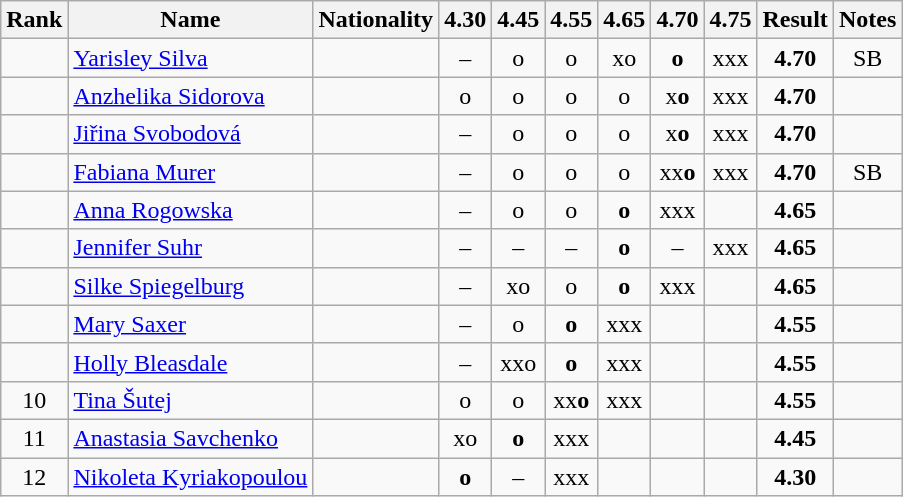<table class="wikitable sortable" style="text-align:center">
<tr>
<th>Rank</th>
<th>Name</th>
<th>Nationality</th>
<th>4.30</th>
<th>4.45</th>
<th>4.55</th>
<th>4.65</th>
<th>4.70</th>
<th>4.75</th>
<th>Result</th>
<th>Notes</th>
</tr>
<tr>
<td></td>
<td align=left><a href='#'>Yarisley Silva</a></td>
<td align=left></td>
<td>–</td>
<td>o</td>
<td>o</td>
<td>xo</td>
<td><strong>o</strong></td>
<td>xxx</td>
<td><strong>4.70</strong></td>
<td>SB</td>
</tr>
<tr>
<td></td>
<td align=left><a href='#'>Anzhelika Sidorova</a></td>
<td align=left></td>
<td>o</td>
<td>o</td>
<td>o</td>
<td>o</td>
<td>x<strong>o</strong></td>
<td>xxx</td>
<td><strong>4.70</strong></td>
<td></td>
</tr>
<tr>
<td></td>
<td align=left><a href='#'>Jiřina Svobodová</a></td>
<td align=left></td>
<td>–</td>
<td>o</td>
<td>o</td>
<td>o</td>
<td>x<strong>o</strong></td>
<td>xxx</td>
<td><strong>4.70</strong></td>
<td></td>
</tr>
<tr>
<td></td>
<td align=left><a href='#'>Fabiana Murer</a></td>
<td align=left></td>
<td>–</td>
<td>o</td>
<td>o</td>
<td>o</td>
<td>xx<strong>o</strong></td>
<td>xxx</td>
<td><strong>4.70</strong></td>
<td>SB</td>
</tr>
<tr>
<td></td>
<td align=left><a href='#'>Anna Rogowska</a></td>
<td align=left></td>
<td>–</td>
<td>o</td>
<td>o</td>
<td><strong>o</strong></td>
<td>xxx</td>
<td></td>
<td><strong>4.65</strong></td>
<td></td>
</tr>
<tr>
<td></td>
<td align=left><a href='#'>Jennifer Suhr</a></td>
<td align=left></td>
<td>–</td>
<td>–</td>
<td>–</td>
<td><strong>o</strong></td>
<td>–</td>
<td>xxx</td>
<td><strong>4.65</strong></td>
<td></td>
</tr>
<tr>
<td></td>
<td align=left><a href='#'>Silke Spiegelburg</a></td>
<td align=left></td>
<td>–</td>
<td>xo</td>
<td>o</td>
<td><strong>o</strong></td>
<td>xxx</td>
<td></td>
<td><strong>4.65</strong></td>
<td></td>
</tr>
<tr>
<td></td>
<td align=left><a href='#'>Mary Saxer</a></td>
<td align=left></td>
<td>–</td>
<td>o</td>
<td><strong>o</strong></td>
<td>xxx</td>
<td></td>
<td></td>
<td><strong>4.55</strong></td>
<td></td>
</tr>
<tr>
<td></td>
<td align=left><a href='#'>Holly Bleasdale</a></td>
<td align=left></td>
<td>–</td>
<td>xxo</td>
<td><strong>o</strong></td>
<td>xxx</td>
<td></td>
<td></td>
<td><strong>4.55</strong></td>
<td></td>
</tr>
<tr>
<td>10</td>
<td align=left><a href='#'>Tina Šutej</a></td>
<td align=left></td>
<td>o</td>
<td>o</td>
<td>xx<strong>o</strong></td>
<td>xxx</td>
<td></td>
<td></td>
<td><strong>4.55</strong></td>
<td></td>
</tr>
<tr>
<td>11</td>
<td align=left><a href='#'>Anastasia Savchenko</a></td>
<td align=left></td>
<td>xo</td>
<td><strong>o</strong></td>
<td>xxx</td>
<td></td>
<td></td>
<td></td>
<td><strong>4.45</strong></td>
<td></td>
</tr>
<tr>
<td>12</td>
<td align=left><a href='#'>Nikoleta Kyriakopoulou</a></td>
<td align=left></td>
<td><strong>o</strong></td>
<td>–</td>
<td>xxx</td>
<td></td>
<td></td>
<td></td>
<td><strong>4.30</strong></td>
<td></td>
</tr>
</table>
